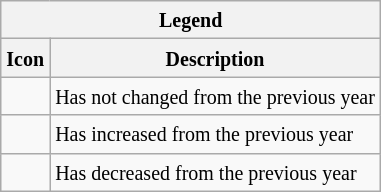<table class="wikitable">
<tr>
<th colspan="2"><small>Legend</small></th>
</tr>
<tr>
<th><small> Icon</small></th>
<th><small> Description</small></th>
</tr>
<tr>
<td></td>
<td><small>Has not changed from the previous year</small></td>
</tr>
<tr>
<td></td>
<td><small>Has increased from the previous year</small></td>
</tr>
<tr>
<td></td>
<td><small>Has decreased from the previous year</small></td>
</tr>
</table>
